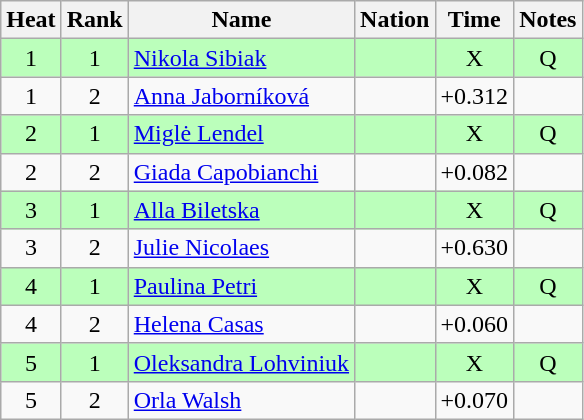<table class="wikitable sortable" style="text-align:center">
<tr>
<th>Heat</th>
<th>Rank</th>
<th>Name</th>
<th>Nation</th>
<th>Time</th>
<th>Notes</th>
</tr>
<tr bgcolor=bbffbb>
<td>1</td>
<td>1</td>
<td align=left><a href='#'>Nikola Sibiak</a></td>
<td align=left></td>
<td>X</td>
<td>Q</td>
</tr>
<tr>
<td>1</td>
<td>2</td>
<td align=left><a href='#'>Anna Jaborníková</a></td>
<td align=left></td>
<td>+0.312</td>
<td></td>
</tr>
<tr bgcolor=bbffbb>
<td>2</td>
<td>1</td>
<td align=left><a href='#'>Miglė Lendel</a></td>
<td align=left></td>
<td>X</td>
<td>Q</td>
</tr>
<tr>
<td>2</td>
<td>2</td>
<td align=left><a href='#'>Giada Capobianchi</a></td>
<td align=left></td>
<td>+0.082</td>
<td></td>
</tr>
<tr bgcolor=bbffbb>
<td>3</td>
<td>1</td>
<td align=left><a href='#'>Alla Biletska</a></td>
<td align=left></td>
<td>X</td>
<td>Q</td>
</tr>
<tr>
<td>3</td>
<td>2</td>
<td align=left><a href='#'>Julie Nicolaes</a></td>
<td align=left></td>
<td>+0.630</td>
<td></td>
</tr>
<tr bgcolor=bbffbb>
<td>4</td>
<td>1</td>
<td align=left><a href='#'>Paulina Petri</a></td>
<td align=left></td>
<td>X</td>
<td>Q</td>
</tr>
<tr>
<td>4</td>
<td>2</td>
<td align=left><a href='#'>Helena Casas</a></td>
<td align=left></td>
<td>+0.060</td>
<td></td>
</tr>
<tr bgcolor=bbffbb>
<td>5</td>
<td>1</td>
<td align=left><a href='#'>Oleksandra Lohviniuk</a></td>
<td align=left></td>
<td>X</td>
<td>Q</td>
</tr>
<tr>
<td>5</td>
<td>2</td>
<td align=left><a href='#'>Orla Walsh</a></td>
<td align=left></td>
<td>+0.070</td>
<td></td>
</tr>
</table>
